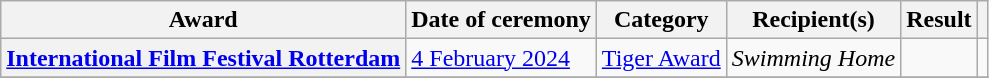<table class="wikitable sortable plainrowheaders">
<tr>
<th scope="col">Award</th>
<th scope="col">Date of ceremony</th>
<th scope="col">Category</th>
<th scope="col">Recipient(s)</th>
<th scope="col">Result</th>
<th scope="col" class="unsortable"></th>
</tr>
<tr>
<th scope="row"><a href='#'>International Film Festival Rotterdam</a></th>
<td><a href='#'>4 February 2024</a></td>
<td><a href='#'>Tiger Award</a></td>
<td><em>Swimming Home</em></td>
<td></td>
<td align="center"></td>
</tr>
<tr>
</tr>
</table>
